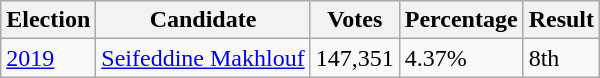<table class="wikitable">
<tr>
<th rowspan=1>Election</th>
<th rowspan=1>Candidate</th>
<th rowspan=1>Votes</th>
<th rowspan=1>Percentage</th>
<th rowspan=1>Result</th>
</tr>
<tr>
<td><a href='#'>2019</a></td>
<td><a href='#'>Seifeddine Makhlouf</a></td>
<td>147,351</td>
<td>4.37%</td>
<td>8th</td>
</tr>
</table>
